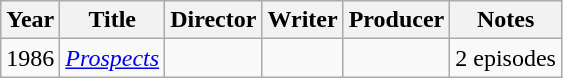<table class="wikitable sortable">
<tr>
<th>Year</th>
<th>Title</th>
<th>Director</th>
<th>Writer</th>
<th>Producer</th>
<th>Notes</th>
</tr>
<tr>
<td>1986</td>
<td><em><a href='#'>Prospects</a></em></td>
<td></td>
<td></td>
<td></td>
<td>2 episodes</td>
</tr>
</table>
